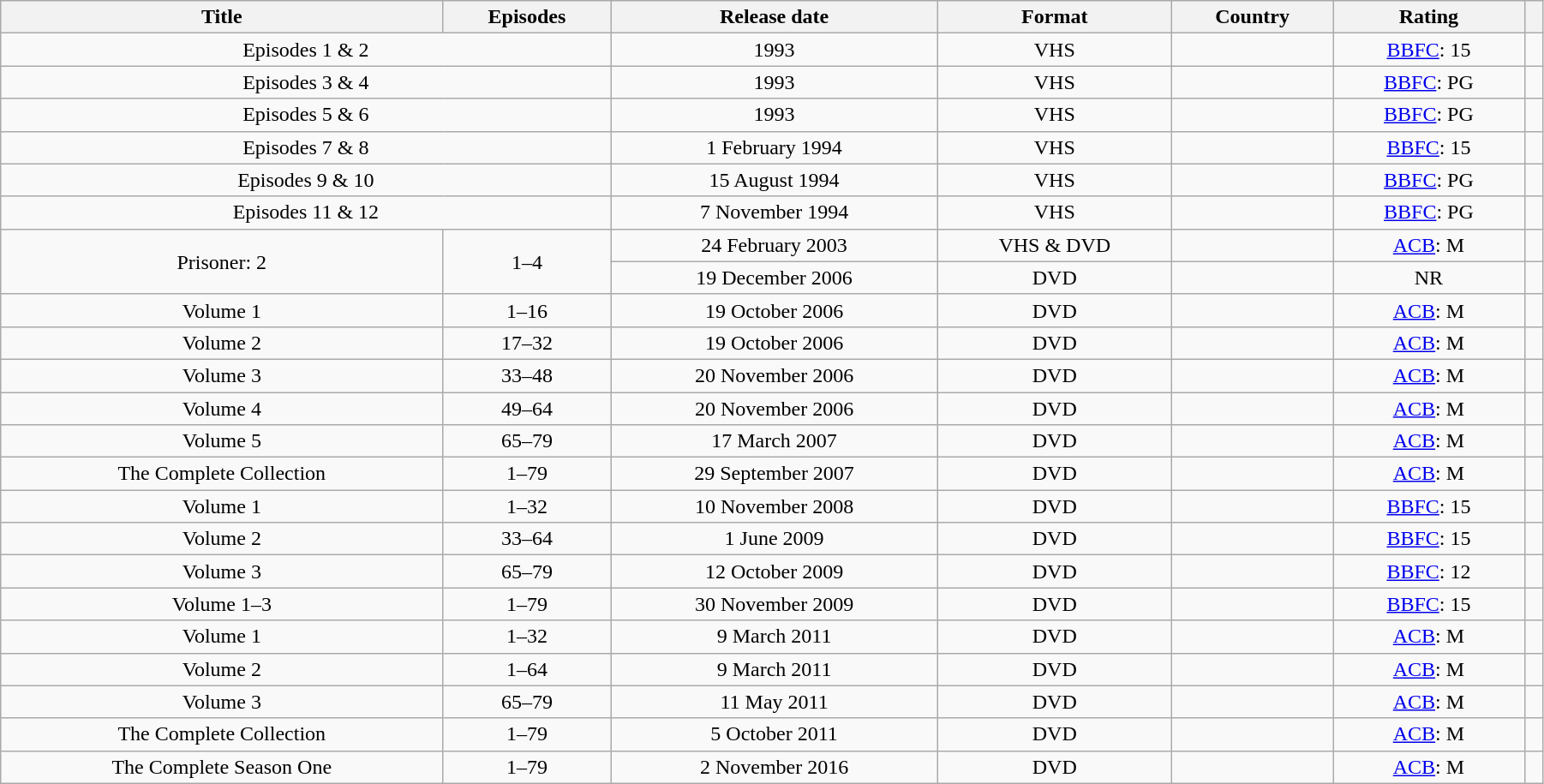<table class="wikitable" style="width:95%; text-align:center;">
<tr>
<th>Title</th>
<th>Episodes</th>
<th>Release date</th>
<th>Format</th>
<th>Country</th>
<th>Rating</th>
<th></th>
</tr>
<tr>
<td colspan="2">Episodes 1 & 2</td>
<td>1993</td>
<td>VHS</td>
<td></td>
<td><a href='#'>BBFC</a>: 15</td>
<td></td>
</tr>
<tr>
<td colspan="2">Episodes 3 & 4</td>
<td>1993</td>
<td>VHS</td>
<td></td>
<td><a href='#'>BBFC</a>: PG</td>
<td></td>
</tr>
<tr>
<td colspan="2">Episodes 5 & 6</td>
<td>1993</td>
<td>VHS</td>
<td></td>
<td><a href='#'>BBFC</a>: PG</td>
<td></td>
</tr>
<tr>
<td colspan="2">Episodes 7 & 8</td>
<td>1 February 1994</td>
<td>VHS</td>
<td></td>
<td><a href='#'>BBFC</a>: 15</td>
<td></td>
</tr>
<tr>
<td colspan="2">Episodes 9 & 10</td>
<td>15 August 1994</td>
<td>VHS</td>
<td></td>
<td><a href='#'>BBFC</a>: PG</td>
<td></td>
</tr>
<tr>
<td colspan="2">Episodes 11 & 12</td>
<td>7 November 1994</td>
<td>VHS</td>
<td></td>
<td><a href='#'>BBFC</a>: PG</td>
<td></td>
</tr>
<tr>
<td rowspan="2">Prisoner: 2</td>
<td rowspan= "2">1–4</td>
<td>24 February 2003</td>
<td>VHS & DVD</td>
<td></td>
<td><a href='#'>ACB</a>: M</td>
<td></td>
</tr>
<tr>
<td>19 December 2006</td>
<td>DVD</td>
<td></td>
<td>NR</td>
<td></td>
</tr>
<tr>
<td>Volume 1</td>
<td>1–16</td>
<td>19 October 2006</td>
<td>DVD</td>
<td></td>
<td><a href='#'>ACB</a>: M</td>
<td></td>
</tr>
<tr>
<td>Volume 2</td>
<td>17–32</td>
<td>19 October 2006</td>
<td>DVD</td>
<td></td>
<td><a href='#'>ACB</a>: M</td>
<td></td>
</tr>
<tr>
<td>Volume 3</td>
<td>33–48</td>
<td>20 November 2006</td>
<td>DVD</td>
<td></td>
<td><a href='#'>ACB</a>: M</td>
<td></td>
</tr>
<tr>
<td>Volume 4</td>
<td>49–64</td>
<td>20 November 2006</td>
<td>DVD</td>
<td></td>
<td><a href='#'>ACB</a>: M</td>
<td></td>
</tr>
<tr>
<td>Volume 5</td>
<td>65–79</td>
<td>17 March 2007</td>
<td>DVD</td>
<td></td>
<td><a href='#'>ACB</a>: M</td>
<td></td>
</tr>
<tr>
<td>The Complete Collection</td>
<td>1–79</td>
<td>29 September 2007</td>
<td>DVD</td>
<td></td>
<td><a href='#'>ACB</a>: M</td>
<td></td>
</tr>
<tr>
<td>Volume 1</td>
<td>1–32</td>
<td>10 November 2008</td>
<td>DVD</td>
<td></td>
<td><a href='#'>BBFC</a>: 15</td>
<td></td>
</tr>
<tr>
<td>Volume 2</td>
<td>33–64</td>
<td>1 June 2009</td>
<td>DVD</td>
<td></td>
<td><a href='#'>BBFC</a>: 15</td>
<td></td>
</tr>
<tr>
<td>Volume 3</td>
<td>65–79</td>
<td>12 October 2009</td>
<td>DVD</td>
<td></td>
<td><a href='#'>BBFC</a>: 12</td>
<td></td>
</tr>
<tr>
<td>Volume 1–3</td>
<td>1–79</td>
<td>30 November 2009</td>
<td>DVD</td>
<td></td>
<td><a href='#'>BBFC</a>: 15</td>
<td></td>
</tr>
<tr>
<td>Volume 1</td>
<td>1–32</td>
<td>9 March 2011</td>
<td>DVD</td>
<td></td>
<td><a href='#'>ACB</a>: M</td>
<td></td>
</tr>
<tr>
<td>Volume 2</td>
<td>1–64</td>
<td>9 March 2011</td>
<td>DVD</td>
<td></td>
<td><a href='#'>ACB</a>: M</td>
<td></td>
</tr>
<tr>
<td>Volume 3</td>
<td>65–79</td>
<td>11 May 2011</td>
<td>DVD</td>
<td></td>
<td><a href='#'>ACB</a>: M</td>
<td></td>
</tr>
<tr>
<td>The Complete Collection</td>
<td>1–79</td>
<td>5 October 2011</td>
<td>DVD</td>
<td></td>
<td><a href='#'>ACB</a>: M</td>
<td></td>
</tr>
<tr>
<td>The Complete Season One</td>
<td>1–79</td>
<td>2 November 2016</td>
<td>DVD</td>
<td></td>
<td><a href='#'>ACB</a>: M</td>
<td></td>
</tr>
</table>
